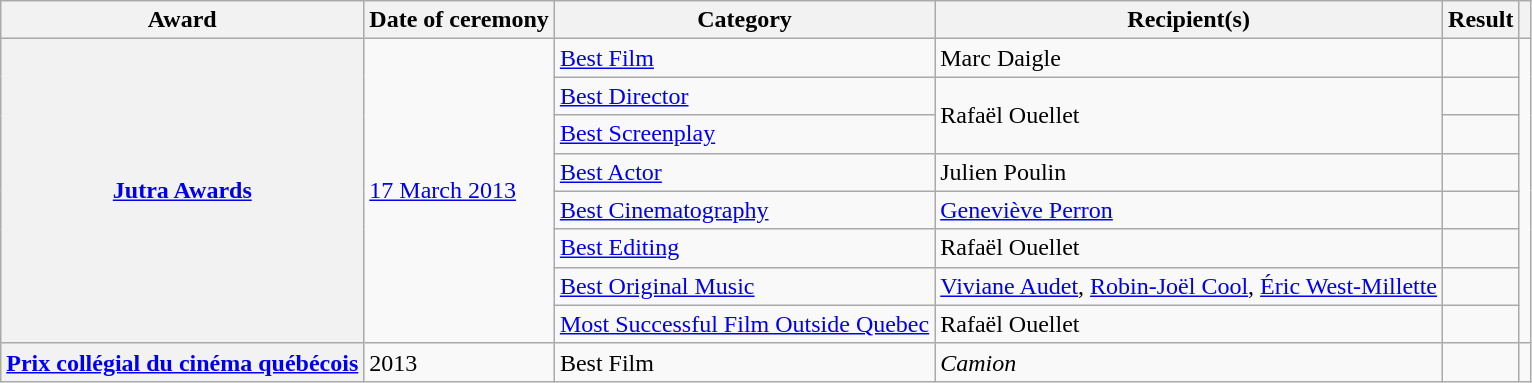<table class="wikitable plainrowheaders sortable">
<tr>
<th scope="col">Award</th>
<th scope="col">Date of ceremony</th>
<th scope="col">Category</th>
<th scope="col">Recipient(s)</th>
<th scope="col">Result</th>
<th scope="col" class="unsortable"></th>
</tr>
<tr>
<th scope="row" rowspan=8><a href='#'>Jutra Awards</a></th>
<td rowspan="8"><a href='#'>17 March 2013</a></td>
<td><a href='#'>Best Film</a></td>
<td>Marc Daigle</td>
<td></td>
<td rowspan="8"></td>
</tr>
<tr>
<td><a href='#'>Best Director</a></td>
<td rowspan="2">Rafaël Ouellet</td>
<td></td>
</tr>
<tr>
<td><a href='#'>Best Screenplay</a></td>
<td></td>
</tr>
<tr>
<td><a href='#'>Best Actor</a></td>
<td>Julien Poulin</td>
<td></td>
</tr>
<tr>
<td><a href='#'>Best Cinematography</a></td>
<td><a href='#'>Geneviève Perron</a></td>
<td></td>
</tr>
<tr>
<td><a href='#'>Best Editing</a></td>
<td>Rafaël Ouellet</td>
<td></td>
</tr>
<tr>
<td><a href='#'>Best Original Music</a></td>
<td><a href='#'>Viviane Audet</a>, <a href='#'>Robin-Joël Cool</a>, <a href='#'>Éric West-Millette</a></td>
<td></td>
</tr>
<tr>
<td><a href='#'>Most Successful Film Outside Quebec</a></td>
<td>Rafaël Ouellet</td>
<td></td>
</tr>
<tr>
<th scope="row"><a href='#'>Prix collégial du cinéma québécois</a></th>
<td>2013</td>
<td>Best Film</td>
<td><em>Camion</em></td>
<td></td>
<td></td>
</tr>
</table>
